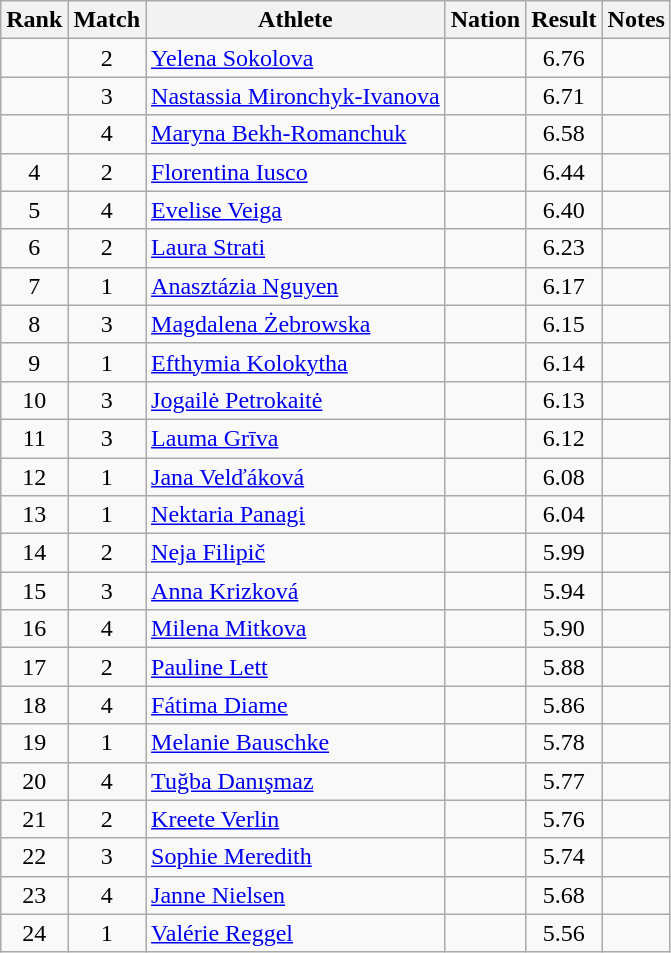<table class="wikitable sortable" style="text-align:center">
<tr>
<th>Rank</th>
<th>Match</th>
<th>Athlete</th>
<th>Nation</th>
<th>Result</th>
<th>Notes</th>
</tr>
<tr>
<td></td>
<td>2</td>
<td align=left><a href='#'>Yelena Sokolova</a></td>
<td align=left></td>
<td>6.76</td>
<td></td>
</tr>
<tr>
<td></td>
<td>3</td>
<td align=left><a href='#'>Nastassia Mironchyk-Ivanova</a></td>
<td align=left></td>
<td>6.71</td>
<td></td>
</tr>
<tr>
<td></td>
<td>4</td>
<td align=left><a href='#'>Maryna Bekh-Romanchuk</a></td>
<td align=left></td>
<td>6.58</td>
<td></td>
</tr>
<tr>
<td>4</td>
<td>2</td>
<td align=left><a href='#'>Florentina Iusco</a></td>
<td align=left></td>
<td>6.44</td>
<td></td>
</tr>
<tr>
<td>5</td>
<td>4</td>
<td align=left><a href='#'>Evelise Veiga</a></td>
<td align=left></td>
<td>6.40</td>
<td></td>
</tr>
<tr>
<td>6</td>
<td>2</td>
<td align=left><a href='#'>Laura Strati</a></td>
<td align=left></td>
<td>6.23</td>
<td></td>
</tr>
<tr>
<td>7</td>
<td>1</td>
<td align=left><a href='#'>Anasztázia Nguyen</a></td>
<td align=left></td>
<td>6.17</td>
<td></td>
</tr>
<tr>
<td>8</td>
<td>3</td>
<td align=left><a href='#'>Magdalena Żebrowska</a></td>
<td align=left></td>
<td>6.15</td>
<td></td>
</tr>
<tr>
<td>9</td>
<td>1</td>
<td align=left><a href='#'>Efthymia Kolokytha</a></td>
<td align=left></td>
<td>6.14</td>
<td></td>
</tr>
<tr>
<td>10</td>
<td>3</td>
<td align=left><a href='#'>Jogailė Petrokaitė</a></td>
<td align=left></td>
<td>6.13</td>
<td></td>
</tr>
<tr>
<td>11</td>
<td>3</td>
<td align=left><a href='#'>Lauma Grīva</a></td>
<td align=left></td>
<td>6.12</td>
<td></td>
</tr>
<tr>
<td>12</td>
<td>1</td>
<td align=left><a href='#'>Jana Velďáková</a></td>
<td align=left></td>
<td>6.08</td>
<td></td>
</tr>
<tr>
<td>13</td>
<td>1</td>
<td align=left><a href='#'>Nektaria Panagi</a></td>
<td align=left></td>
<td>6.04</td>
<td></td>
</tr>
<tr>
<td>14</td>
<td>2</td>
<td align=left><a href='#'>Neja Filipič</a></td>
<td align=left></td>
<td>5.99</td>
<td></td>
</tr>
<tr>
<td>15</td>
<td>3</td>
<td align=left><a href='#'>Anna Krizková</a></td>
<td align=left></td>
<td>5.94</td>
<td></td>
</tr>
<tr>
<td>16</td>
<td>4</td>
<td align=left><a href='#'>Milena Mitkova</a></td>
<td align=left></td>
<td>5.90</td>
<td></td>
</tr>
<tr>
<td>17</td>
<td>2</td>
<td align=left><a href='#'>Pauline Lett</a></td>
<td align=left></td>
<td>5.88</td>
<td></td>
</tr>
<tr>
<td>18</td>
<td>4</td>
<td align=left><a href='#'>Fátima Diame</a></td>
<td align=left></td>
<td>5.86</td>
<td></td>
</tr>
<tr>
<td>19</td>
<td>1</td>
<td align=left><a href='#'>Melanie Bauschke</a></td>
<td align=left></td>
<td>5.78</td>
<td></td>
</tr>
<tr>
<td>20</td>
<td>4</td>
<td align=left><a href='#'>Tuğba Danışmaz</a></td>
<td align=left></td>
<td>5.77</td>
<td></td>
</tr>
<tr>
<td>21</td>
<td>2</td>
<td align=left><a href='#'>Kreete Verlin</a></td>
<td align=left></td>
<td>5.76</td>
<td></td>
</tr>
<tr>
<td>22</td>
<td>3</td>
<td align=left><a href='#'>Sophie Meredith</a></td>
<td align=left></td>
<td>5.74</td>
<td></td>
</tr>
<tr>
<td>23</td>
<td>4</td>
<td align=left><a href='#'>Janne Nielsen</a></td>
<td align=left></td>
<td>5.68</td>
<td></td>
</tr>
<tr>
<td>24</td>
<td>1</td>
<td align=left><a href='#'>Valérie Reggel</a></td>
<td align=left></td>
<td>5.56</td>
<td></td>
</tr>
</table>
